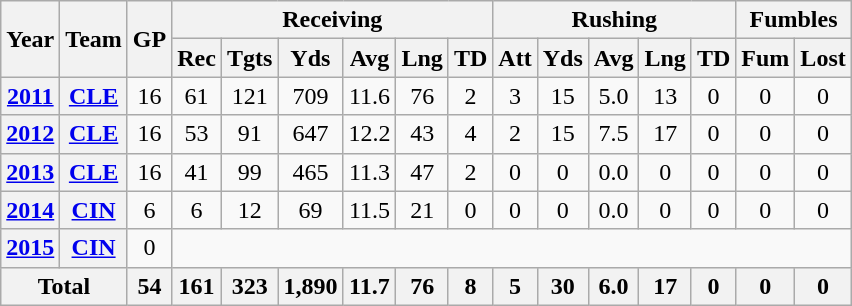<table class=wikitable style="text-align:center;">
<tr>
<th rowspan="2">Year</th>
<th rowspan="2">Team</th>
<th rowspan="2">GP</th>
<th colspan="6">Receiving</th>
<th colspan="5">Rushing</th>
<th colspan="2">Fumbles</th>
</tr>
<tr>
<th>Rec</th>
<th>Tgts</th>
<th>Yds</th>
<th>Avg</th>
<th>Lng</th>
<th>TD</th>
<th>Att</th>
<th>Yds</th>
<th>Avg</th>
<th>Lng</th>
<th>TD</th>
<th>Fum</th>
<th>Lost</th>
</tr>
<tr>
<th><a href='#'>2011</a></th>
<th><a href='#'>CLE</a></th>
<td>16</td>
<td>61</td>
<td>121</td>
<td>709</td>
<td>11.6</td>
<td>76</td>
<td>2</td>
<td>3</td>
<td>15</td>
<td>5.0</td>
<td>13</td>
<td>0</td>
<td>0</td>
<td>0</td>
</tr>
<tr>
<th><a href='#'>2012</a></th>
<th><a href='#'>CLE</a></th>
<td>16</td>
<td>53</td>
<td>91</td>
<td>647</td>
<td>12.2</td>
<td>43</td>
<td>4</td>
<td>2</td>
<td>15</td>
<td>7.5</td>
<td>17</td>
<td>0</td>
<td>0</td>
<td>0</td>
</tr>
<tr>
<th><a href='#'>2013</a></th>
<th><a href='#'>CLE</a></th>
<td>16</td>
<td>41</td>
<td>99</td>
<td>465</td>
<td>11.3</td>
<td>47</td>
<td>2</td>
<td>0</td>
<td>0</td>
<td>0.0</td>
<td>0</td>
<td>0</td>
<td>0</td>
<td>0</td>
</tr>
<tr>
<th><a href='#'>2014</a></th>
<th><a href='#'>CIN</a></th>
<td>6</td>
<td>6</td>
<td>12</td>
<td>69</td>
<td>11.5</td>
<td>21</td>
<td>0</td>
<td>0</td>
<td>0</td>
<td>0.0</td>
<td>0</td>
<td>0</td>
<td>0</td>
<td>0</td>
</tr>
<tr>
<th><a href='#'>2015</a></th>
<th><a href='#'>CIN</a></th>
<td>0</td>
<td colspan="13"></td>
</tr>
<tr>
<th colspan="2">Total</th>
<th>54</th>
<th>161</th>
<th>323</th>
<th>1,890</th>
<th>11.7</th>
<th>76</th>
<th>8</th>
<th>5</th>
<th>30</th>
<th>6.0</th>
<th>17</th>
<th>0</th>
<th>0</th>
<th>0</th>
</tr>
</table>
